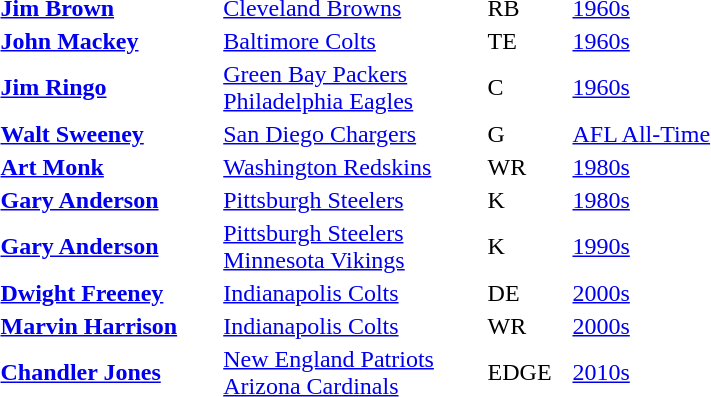<table style="border:'1' 'solid' 'gray' " width="500">
<tr>
</tr>
<tr>
<td><strong><a href='#'>Jim Brown</a></strong></td>
<td><a href='#'>Cleveland Browns</a></td>
<td>RB</td>
<td><a href='#'>1960s</a></td>
</tr>
<tr>
<td><a href='#'><strong>John Mackey</strong></a></td>
<td><a href='#'>Baltimore Colts</a></td>
<td>TE</td>
<td><a href='#'>1960s</a></td>
</tr>
<tr>
<td><strong><a href='#'>Jim Ringo</a></strong></td>
<td><a href='#'>Green Bay Packers</a><br><a href='#'>Philadelphia Eagles</a></td>
<td>C</td>
<td><a href='#'>1960s</a></td>
</tr>
<tr>
<td><strong><a href='#'>Walt Sweeney</a></strong></td>
<td><a href='#'>San Diego Chargers</a></td>
<td>G</td>
<td><a href='#'>AFL All-Time</a></td>
</tr>
<tr>
<td><strong><a href='#'>Art Monk</a></strong></td>
<td><a href='#'>Washington Redskins</a></td>
<td>WR</td>
<td><a href='#'>1980s</a></td>
</tr>
<tr>
<td><a href='#'><strong>Gary Anderson</strong></a></td>
<td><a href='#'>Pittsburgh Steelers</a></td>
<td>K</td>
<td><a href='#'>1980s</a></td>
</tr>
<tr>
<td><a href='#'><strong>Gary Anderson</strong></a></td>
<td><a href='#'>Pittsburgh Steelers</a><br><a href='#'>Minnesota Vikings</a></td>
<td>K</td>
<td><a href='#'>1990s</a></td>
</tr>
<tr>
<td><strong><a href='#'>Dwight Freeney</a></strong></td>
<td><a href='#'>Indianapolis Colts</a></td>
<td>DE</td>
<td><a href='#'>2000s</a></td>
</tr>
<tr>
<td><strong><a href='#'>Marvin Harrison</a></strong></td>
<td><a href='#'>Indianapolis Colts</a></td>
<td>WR</td>
<td><a href='#'>2000s</a></td>
</tr>
<tr>
<td><strong><a href='#'>Chandler Jones</a></strong></td>
<td><a href='#'>New England Patriots</a><br><a href='#'>Arizona Cardinals</a></td>
<td>EDGE</td>
<td><a href='#'>2010s</a></td>
</tr>
</table>
